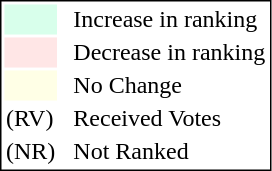<table style="border:1px solid black;">
<tr>
<td style="background:#D8FFEB; width:20px;"></td>
<td> </td>
<td>Increase in ranking</td>
</tr>
<tr>
<td style="background:#FFE6E6; width:20px;"></td>
<td> </td>
<td>Decrease in ranking</td>
</tr>
<tr>
<td style="background:#FFFFE6; width:20px;"></td>
<td> </td>
<td>No Change</td>
</tr>
<tr>
<td>(RV)</td>
<td> </td>
<td>Received Votes</td>
</tr>
<tr>
<td>(NR)</td>
<td> </td>
<td>Not Ranked</td>
</tr>
</table>
